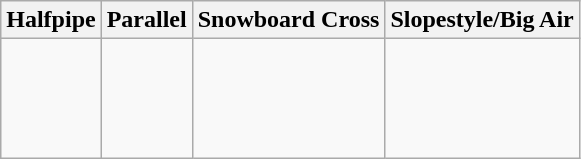<table class="wikitable">
<tr>
<th>Halfpipe</th>
<th>Parallel</th>
<th>Snowboard Cross</th>
<th>Slopestyle/Big Air</th>
</tr>
<tr>
<td valign="top"><br><br><br><br></td>
<td valign="top"><br><br><br><br></td>
<td valign="top"><br><br><br><br></td>
<td valign="top"><br><br><br><br></td>
</tr>
</table>
